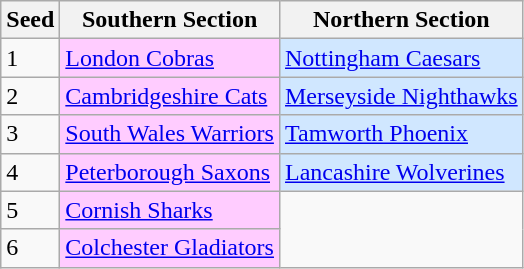<table class="wikitable">
<tr>
<th>Seed</th>
<th>Southern Section</th>
<th>Northern Section</th>
</tr>
<tr>
<td>1</td>
<td bgcolor="#FFCCFF"><a href='#'>London Cobras</a></td>
<td bgcolor="#D0E7FF"><a href='#'>Nottingham Caesars</a></td>
</tr>
<tr>
<td>2</td>
<td bgcolor="#FFCCFF"><a href='#'>Cambridgeshire Cats</a></td>
<td bgcolor="#D0E7FF"><a href='#'>Merseyside Nighthawks</a></td>
</tr>
<tr>
<td>3</td>
<td bgcolor="#FFCCFF"><a href='#'>South Wales Warriors</a></td>
<td bgcolor="#D0E7FF"><a href='#'>Tamworth Phoenix</a></td>
</tr>
<tr>
<td>4</td>
<td bgcolor="#FFCCFF"><a href='#'>Peterborough Saxons</a></td>
<td bgcolor="#D0E7FF"><a href='#'>Lancashire Wolverines</a></td>
</tr>
<tr>
<td>5</td>
<td bgcolor="#FFCCFF"><a href='#'>Cornish Sharks</a></td>
</tr>
<tr>
<td>6</td>
<td bgcolor="#FFCCFF"><a href='#'>Colchester Gladiators</a></td>
</tr>
</table>
